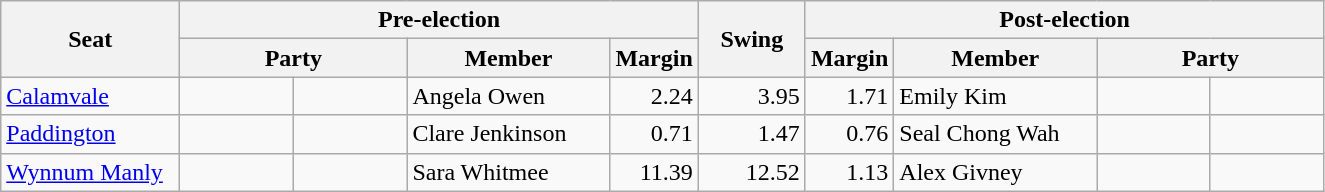<table class="wikitable">
<tr style="text-align: center">
<th rowspan="2" style="width: 7em">Seat</th>
<th colspan="4" style="width: 15em">Pre-election</th>
<th rowspan="2" style="width: 4em">Swing</th>
<th colspan="4" style="width: 15em">Post-election</th>
</tr>
<tr style="text-align:center">
<th colspan="2" style="width: 9em">Party</th>
<th style="width: 8em">Member</th>
<th style="width: 3em">Margin</th>
<th style="width: 3em">Margin</th>
<th style="width: 8em">Member</th>
<th colspan="2" style="width: 9em">Party</th>
</tr>
<tr>
<td><a href='#'>Calamvale</a></td>
<td></td>
<td></td>
<td>Angela Owen</td>
<td style="text-align: right;">2.24</td>
<td style="text-align: right;">3.95</td>
<td style="text-align: right;">1.71</td>
<td>Emily Kim</td>
<td></td>
<td></td>
</tr>
<tr>
<td><a href='#'>Paddington</a></td>
<td></td>
<td></td>
<td>Clare Jenkinson</td>
<td style="text-align: right;">0.71</td>
<td style="text-align: right;">1.47</td>
<td style="text-align: right;">0.76</td>
<td>Seal Chong Wah</td>
<td></td>
<td></td>
</tr>
<tr>
<td><a href='#'>Wynnum Manly</a></td>
<td></td>
<td></td>
<td>Sara Whitmee</td>
<td style="text-align: right;">11.39</td>
<td style="text-align: right;">12.52</td>
<td style="text-align: right;">1.13</td>
<td>Alex Givney</td>
<td></td>
<td></td>
</tr>
</table>
